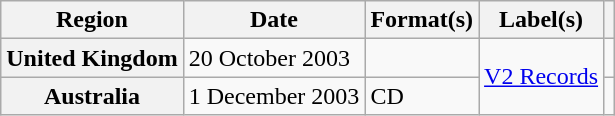<table class="wikitable plainrowheaders">
<tr>
<th scope="col">Region</th>
<th scope="col">Date</th>
<th scope="col">Format(s)</th>
<th scope="col">Label(s)</th>
<th scope="col"></th>
</tr>
<tr>
<th scope="row">United Kingdom</th>
<td>20 October 2003</td>
<td></td>
<td rowspan="2"><a href='#'>V2 Records</a></td>
<td></td>
</tr>
<tr>
<th scope="row">Australia</th>
<td>1 December 2003</td>
<td>CD</td>
<td></td>
</tr>
</table>
